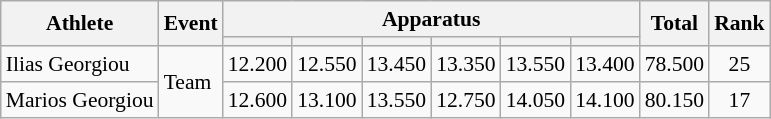<table class="wikitable" style="font-size:90%">
<tr>
<th rowspan=2>Athlete</th>
<th rowspan=2>Event</th>
<th colspan=6>Apparatus</th>
<th rowspan=2>Total</th>
<th rowspan=2>Rank</th>
</tr>
<tr style="font-size:95%">
<th></th>
<th></th>
<th></th>
<th></th>
<th></th>
<th></th>
</tr>
<tr align=center>
<td align=left>Ilias Georgiou</td>
<td align=left rowspan=2>Team</td>
<td>12.200</td>
<td>12.550</td>
<td>13.450</td>
<td>13.350</td>
<td>13.550</td>
<td>13.400</td>
<td>78.500</td>
<td>25</td>
</tr>
<tr align=center>
<td align=left>Marios Georgiou</td>
<td>12.600</td>
<td>13.100</td>
<td>13.550</td>
<td>12.750</td>
<td>14.050</td>
<td>14.100</td>
<td>80.150</td>
<td>17</td>
</tr>
</table>
